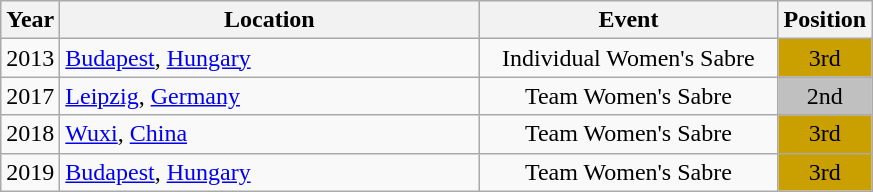<table class="wikitable" style="text-align:center;">
<tr>
<th>Year</th>
<th style="width:17em">Location</th>
<th style="width:12em">Event</th>
<th>Position</th>
</tr>
<tr>
<td>2013</td>
<td rowspan="1" align="left"> <a href='#'>Budapest</a>, <a href='#'>Hungary</a></td>
<td>Individual Women's Sabre</td>
<td bgcolor="caramel">3rd</td>
</tr>
<tr>
<td>2017</td>
<td rowspan="1" align="left"> <a href='#'>Leipzig</a>, <a href='#'>Germany</a></td>
<td>Team Women's Sabre</td>
<td bgcolor="silver">2nd</td>
</tr>
<tr>
<td>2018</td>
<td rowspan="1" align="left"> <a href='#'>Wuxi</a>, <a href='#'>China</a></td>
<td>Team Women's Sabre</td>
<td bgcolor="caramel">3rd</td>
</tr>
<tr>
<td>2019</td>
<td rowspan="1" align="left"> <a href='#'>Budapest</a>, <a href='#'>Hungary</a></td>
<td>Team Women's Sabre</td>
<td bgcolor="caramel">3rd</td>
</tr>
</table>
